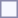<table style="border:1px solid #8888aa; background-color:#f7f8ff; padding:5px; font-size:95%; margin:0px 12px 12px 0px">
</table>
